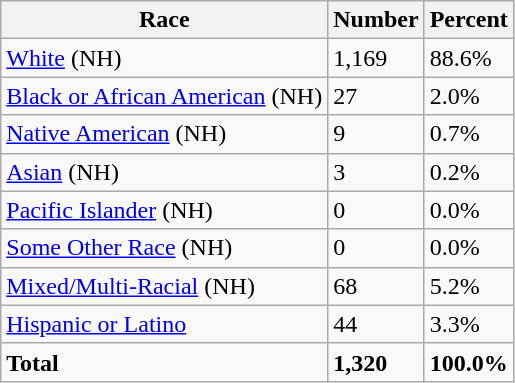<table class="wikitable">
<tr>
<th>Race</th>
<th>Number</th>
<th>Percent</th>
</tr>
<tr>
<td><a href='#'>White</a> (NH)</td>
<td>1,169</td>
<td>88.6%</td>
</tr>
<tr>
<td><a href='#'>Black or African American</a> (NH)</td>
<td>27</td>
<td>2.0%</td>
</tr>
<tr>
<td><a href='#'>Native American</a> (NH)</td>
<td>9</td>
<td>0.7%</td>
</tr>
<tr>
<td><a href='#'>Asian</a> (NH)</td>
<td>3</td>
<td>0.2%</td>
</tr>
<tr>
<td><a href='#'>Pacific Islander</a> (NH)</td>
<td>0</td>
<td>0.0%</td>
</tr>
<tr>
<td><a href='#'>Some Other Race</a> (NH)</td>
<td>0</td>
<td>0.0%</td>
</tr>
<tr>
<td><a href='#'>Mixed/Multi-Racial</a> (NH)</td>
<td>68</td>
<td>5.2%</td>
</tr>
<tr>
<td><a href='#'>Hispanic or Latino</a></td>
<td>44</td>
<td>3.3%</td>
</tr>
<tr>
<td><strong>Total</strong></td>
<td><strong>1,320</strong></td>
<td><strong>100.0%</strong></td>
</tr>
</table>
